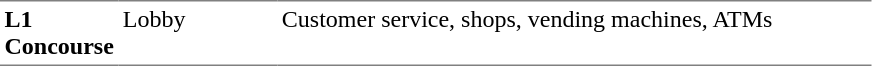<table table border=0 cellspacing=0 cellpadding=3>
<tr>
<td style="border-bottom:solid 1px gray; border-top:solid 1px gray;" valign=top width=50><strong>L1<br>Concourse</strong></td>
<td style="border-bottom:solid 1px gray; border-top:solid 1px gray;" valign=top width=100>Lobby</td>
<td style="border-bottom:solid 1px gray; border-top:solid 1px gray;" valign=top width=390>Customer service, shops, vending machines, ATMs</td>
</tr>
</table>
